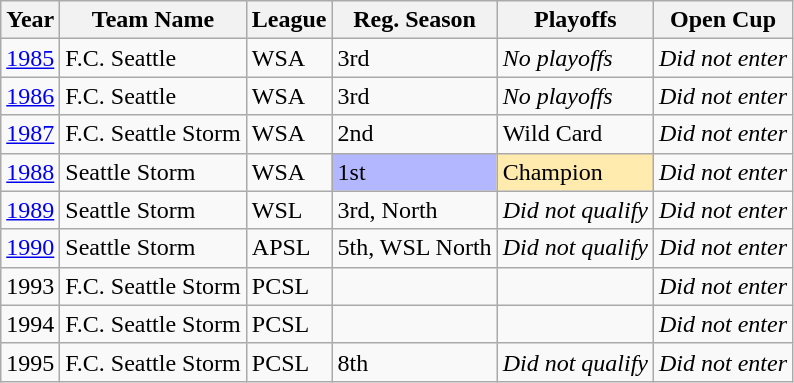<table class="wikitable">
<tr>
<th>Year</th>
<th>Team Name</th>
<th>League</th>
<th>Reg. Season</th>
<th>Playoffs</th>
<th>Open Cup</th>
</tr>
<tr>
<td><a href='#'>1985</a></td>
<td>F.C. Seattle</td>
<td>WSA</td>
<td>3rd</td>
<td><em>No playoffs</em></td>
<td><em>Did not enter</em></td>
</tr>
<tr>
<td><a href='#'>1986</a></td>
<td>F.C. Seattle</td>
<td>WSA</td>
<td>3rd</td>
<td><em>No playoffs</em></td>
<td><em>Did not enter</em></td>
</tr>
<tr>
<td><a href='#'>1987</a></td>
<td>F.C. Seattle Storm</td>
<td>WSA</td>
<td>2nd</td>
<td>Wild Card</td>
<td><em>Did not enter</em></td>
</tr>
<tr>
<td><a href='#'>1988</a></td>
<td>Seattle Storm</td>
<td>WSA</td>
<td style="background:#b3b7ff;">1st</td>
<td style="background:#ffebad;">Champion</td>
<td><em>Did not enter</em></td>
</tr>
<tr>
<td><a href='#'>1989</a></td>
<td>Seattle Storm</td>
<td>WSL</td>
<td>3rd, North</td>
<td><em>Did not qualify</em></td>
<td><em>Did not enter</em></td>
</tr>
<tr>
<td><a href='#'>1990</a></td>
<td>Seattle Storm</td>
<td>APSL</td>
<td>5th, WSL North</td>
<td><em>Did not qualify</em></td>
<td><em>Did not enter</em></td>
</tr>
<tr>
<td>1993</td>
<td>F.C. Seattle Storm</td>
<td>PCSL</td>
<td></td>
<td></td>
<td><em>Did not enter</em></td>
</tr>
<tr>
<td>1994</td>
<td>F.C. Seattle Storm</td>
<td>PCSL</td>
<td></td>
<td></td>
<td><em>Did not enter</em></td>
</tr>
<tr>
<td>1995</td>
<td>F.C. Seattle Storm</td>
<td>PCSL</td>
<td>8th</td>
<td><em>Did not qualify</em></td>
<td><em>Did not enter</em></td>
</tr>
</table>
